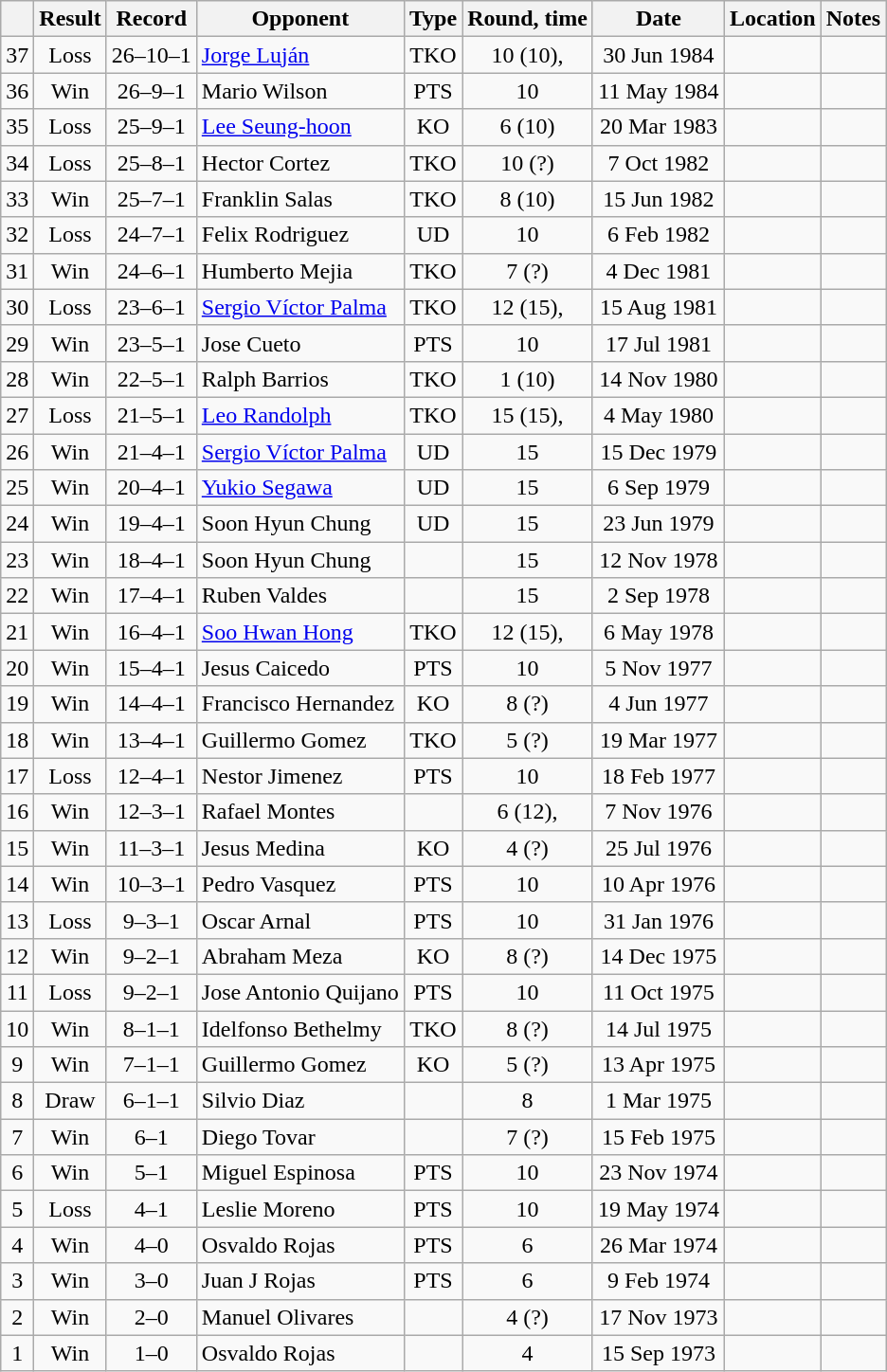<table class="wikitable" style="text-align:center">
<tr>
<th></th>
<th>Result</th>
<th>Record</th>
<th>Opponent</th>
<th>Type</th>
<th>Round, time</th>
<th>Date</th>
<th>Location</th>
<th>Notes</th>
</tr>
<tr>
<td>37</td>
<td>Loss</td>
<td>26–10–1</td>
<td style="text-align:left;"><a href='#'>Jorge Luján</a></td>
<td>TKO</td>
<td>10 (10), </td>
<td>30 Jun 1984</td>
<td style="text-align:left;"></td>
<td></td>
</tr>
<tr>
<td>36</td>
<td>Win</td>
<td>26–9–1</td>
<td style="text-align:left;">Mario Wilson</td>
<td>PTS</td>
<td>10</td>
<td>11 May 1984</td>
<td style="text-align:left;"></td>
<td></td>
</tr>
<tr>
<td>35</td>
<td>Loss</td>
<td>25–9–1</td>
<td style="text-align:left;"><a href='#'>Lee Seung-hoon</a></td>
<td>KO</td>
<td>6 (10)</td>
<td>20 Mar 1983</td>
<td style="text-align:left;"></td>
<td></td>
</tr>
<tr>
<td>34</td>
<td>Loss</td>
<td>25–8–1</td>
<td style="text-align:left;">Hector Cortez</td>
<td>TKO</td>
<td>10 (?)</td>
<td>7 Oct 1982</td>
<td style="text-align:left;"></td>
<td></td>
</tr>
<tr>
<td>33</td>
<td>Win</td>
<td>25–7–1</td>
<td style="text-align:left;">Franklin Salas</td>
<td>TKO</td>
<td>8 (10)</td>
<td>15 Jun 1982</td>
<td style="text-align:left;"></td>
<td></td>
</tr>
<tr>
<td>32</td>
<td>Loss</td>
<td>24–7–1</td>
<td style="text-align:left;">Felix Rodriguez</td>
<td>UD</td>
<td>10</td>
<td>6 Feb 1982</td>
<td style="text-align:left;"></td>
<td></td>
</tr>
<tr>
<td>31</td>
<td>Win</td>
<td>24–6–1</td>
<td style="text-align:left;">Humberto Mejia</td>
<td>TKO</td>
<td>7 (?)</td>
<td>4 Dec 1981</td>
<td style="text-align:left;"></td>
<td></td>
</tr>
<tr>
<td>30</td>
<td>Loss</td>
<td>23–6–1</td>
<td style="text-align:left;"><a href='#'>Sergio Víctor Palma</a></td>
<td>TKO</td>
<td>12 (15), </td>
<td>15 Aug 1981</td>
<td style="text-align:left;"></td>
<td style="text-align:left;"></td>
</tr>
<tr>
<td>29</td>
<td>Win</td>
<td>23–5–1</td>
<td style="text-align:left;">Jose Cueto</td>
<td>PTS</td>
<td>10</td>
<td>17 Jul 1981</td>
<td style="text-align:left;"></td>
<td></td>
</tr>
<tr>
<td>28</td>
<td>Win</td>
<td>22–5–1</td>
<td style="text-align:left;">Ralph Barrios</td>
<td>TKO</td>
<td>1 (10)</td>
<td>14 Nov 1980</td>
<td style="text-align:left;"></td>
<td></td>
</tr>
<tr>
<td>27</td>
<td>Loss</td>
<td>21–5–1</td>
<td style="text-align:left;"><a href='#'>Leo Randolph</a></td>
<td>TKO</td>
<td>15 (15), </td>
<td>4 May 1980</td>
<td style="text-align:left;"></td>
<td style="text-align:left;"></td>
</tr>
<tr>
<td>26</td>
<td>Win</td>
<td>21–4–1</td>
<td style="text-align:left;"><a href='#'>Sergio Víctor Palma</a></td>
<td>UD</td>
<td>15</td>
<td>15 Dec 1979</td>
<td style="text-align:left;"></td>
<td style="text-align:left;"></td>
</tr>
<tr>
<td>25</td>
<td>Win</td>
<td>20–4–1</td>
<td style="text-align:left;"><a href='#'>Yukio Segawa</a></td>
<td>UD</td>
<td>15</td>
<td>6 Sep 1979</td>
<td style="text-align:left;"></td>
<td style="text-align:left;"></td>
</tr>
<tr>
<td>24</td>
<td>Win</td>
<td>19–4–1</td>
<td style="text-align:left;">Soon Hyun Chung</td>
<td>UD</td>
<td>15</td>
<td>23 Jun 1979</td>
<td style="text-align:left;"></td>
<td style="text-align:left;"></td>
</tr>
<tr>
<td>23</td>
<td>Win</td>
<td>18–4–1</td>
<td style="text-align:left;">Soon Hyun Chung</td>
<td></td>
<td>15</td>
<td>12 Nov 1978</td>
<td style="text-align:left;"></td>
<td style="text-align:left;"></td>
</tr>
<tr>
<td>22</td>
<td>Win</td>
<td>17–4–1</td>
<td style="text-align:left;">Ruben Valdes</td>
<td></td>
<td>15</td>
<td>2 Sep 1978</td>
<td style="text-align:left;"></td>
<td style="text-align:left;"></td>
</tr>
<tr>
<td>21</td>
<td>Win</td>
<td>16–4–1</td>
<td style="text-align:left;"><a href='#'>Soo Hwan Hong</a></td>
<td>TKO</td>
<td>12 (15), </td>
<td>6 May 1978</td>
<td style="text-align:left;"></td>
<td style="text-align:left;"></td>
</tr>
<tr>
<td>20</td>
<td>Win</td>
<td>15–4–1</td>
<td style="text-align:left;">Jesus Caicedo</td>
<td>PTS</td>
<td>10</td>
<td>5 Nov 1977</td>
<td style="text-align:left;"></td>
<td style="text-align:left;"></td>
</tr>
<tr>
<td>19</td>
<td>Win</td>
<td>14–4–1</td>
<td style="text-align:left;">Francisco Hernandez</td>
<td>KO</td>
<td>8 (?)</td>
<td>4 Jun 1977</td>
<td style="text-align:left;"></td>
<td style="text-align:left;"></td>
</tr>
<tr>
<td>18</td>
<td>Win</td>
<td>13–4–1</td>
<td style="text-align:left;">Guillermo Gomez</td>
<td>TKO</td>
<td>5 (?)</td>
<td>19 Mar 1977</td>
<td style="text-align:left;"></td>
<td style="text-align:left;"></td>
</tr>
<tr>
<td>17</td>
<td>Loss</td>
<td>12–4–1</td>
<td style="text-align:left;">Nestor Jimenez</td>
<td>PTS</td>
<td>10</td>
<td>18 Feb 1977</td>
<td style="text-align:left;"></td>
<td style="text-align:left;"></td>
</tr>
<tr>
<td>16</td>
<td>Win</td>
<td>12–3–1</td>
<td style="text-align:left;">Rafael Montes</td>
<td></td>
<td>6 (12), </td>
<td>7 Nov 1976</td>
<td style="text-align:left;"></td>
<td style="text-align:left;"></td>
</tr>
<tr>
<td>15</td>
<td>Win</td>
<td>11–3–1</td>
<td style="text-align:left;">Jesus Medina</td>
<td>KO</td>
<td>4 (?)</td>
<td>25 Jul 1976</td>
<td style="text-align:left;"></td>
<td style="text-align:left;"></td>
</tr>
<tr>
<td>14</td>
<td>Win</td>
<td>10–3–1</td>
<td style="text-align:left;">Pedro Vasquez</td>
<td>PTS</td>
<td>10</td>
<td>10 Apr 1976</td>
<td style="text-align:left;"></td>
<td style="text-align:left;"></td>
</tr>
<tr>
<td>13</td>
<td>Loss</td>
<td>9–3–1</td>
<td style="text-align:left;">Oscar Arnal</td>
<td>PTS</td>
<td>10</td>
<td>31 Jan 1976</td>
<td style="text-align:left;"></td>
<td style="text-align:left;"></td>
</tr>
<tr>
<td>12</td>
<td>Win</td>
<td>9–2–1</td>
<td style="text-align:left;">Abraham Meza</td>
<td>KO</td>
<td>8 (?)</td>
<td>14 Dec 1975</td>
<td style="text-align:left;"></td>
<td style="text-align:left;"></td>
</tr>
<tr>
<td>11</td>
<td>Loss</td>
<td>9–2–1</td>
<td style="text-align:left;">Jose Antonio Quijano</td>
<td>PTS</td>
<td>10</td>
<td>11 Oct 1975</td>
<td style="text-align:left;"></td>
<td style="text-align:left;"></td>
</tr>
<tr>
<td>10</td>
<td>Win</td>
<td>8–1–1</td>
<td style="text-align:left;">Idelfonso Bethelmy</td>
<td>TKO</td>
<td>8 (?)</td>
<td>14 Jul 1975</td>
<td style="text-align:left;"></td>
<td style="text-align:left;"></td>
</tr>
<tr>
<td>9</td>
<td>Win</td>
<td>7–1–1</td>
<td style="text-align:left;">Guillermo Gomez</td>
<td>KO</td>
<td>5 (?)</td>
<td>13 Apr 1975</td>
<td style="text-align:left;"></td>
<td style="text-align:left;"></td>
</tr>
<tr>
<td>8</td>
<td>Draw</td>
<td>6–1–1</td>
<td style="text-align:left;">Silvio Diaz</td>
<td></td>
<td>8</td>
<td>1 Mar 1975</td>
<td style="text-align:left;"></td>
<td style="text-align:left;"></td>
</tr>
<tr>
<td>7</td>
<td>Win</td>
<td>6–1</td>
<td style="text-align:left;">Diego Tovar</td>
<td></td>
<td>7 (?)</td>
<td>15 Feb 1975</td>
<td style="text-align:left;"></td>
<td style="text-align:left;"></td>
</tr>
<tr>
<td>6</td>
<td>Win</td>
<td>5–1</td>
<td style="text-align:left;">Miguel Espinosa</td>
<td>PTS</td>
<td>10</td>
<td>23 Nov 1974</td>
<td style="text-align:left;"></td>
<td style="text-align:left;"></td>
</tr>
<tr>
<td>5</td>
<td>Loss</td>
<td>4–1</td>
<td style="text-align:left;">Leslie Moreno</td>
<td>PTS</td>
<td>10</td>
<td>19 May 1974</td>
<td style="text-align:left;"></td>
<td style="text-align:left;"></td>
</tr>
<tr>
<td>4</td>
<td>Win</td>
<td>4–0</td>
<td style="text-align:left;">Osvaldo Rojas</td>
<td>PTS</td>
<td>6</td>
<td>26 Mar 1974</td>
<td style="text-align:left;"></td>
<td style="text-align:left;"></td>
</tr>
<tr>
<td>3</td>
<td>Win</td>
<td>3–0</td>
<td style="text-align:left;">Juan J Rojas</td>
<td>PTS</td>
<td>6</td>
<td>9 Feb 1974</td>
<td style="text-align:left;"></td>
<td></td>
</tr>
<tr>
<td>2</td>
<td>Win</td>
<td>2–0</td>
<td style="text-align:left;">Manuel Olivares</td>
<td></td>
<td>4 (?)</td>
<td>17 Nov 1973</td>
<td style="text-align:left;"></td>
<td></td>
</tr>
<tr>
<td>1</td>
<td>Win</td>
<td>1–0</td>
<td style="text-align:left;">Osvaldo Rojas</td>
<td></td>
<td>4</td>
<td>15 Sep 1973</td>
<td style="text-align:left;"></td>
<td></td>
</tr>
</table>
